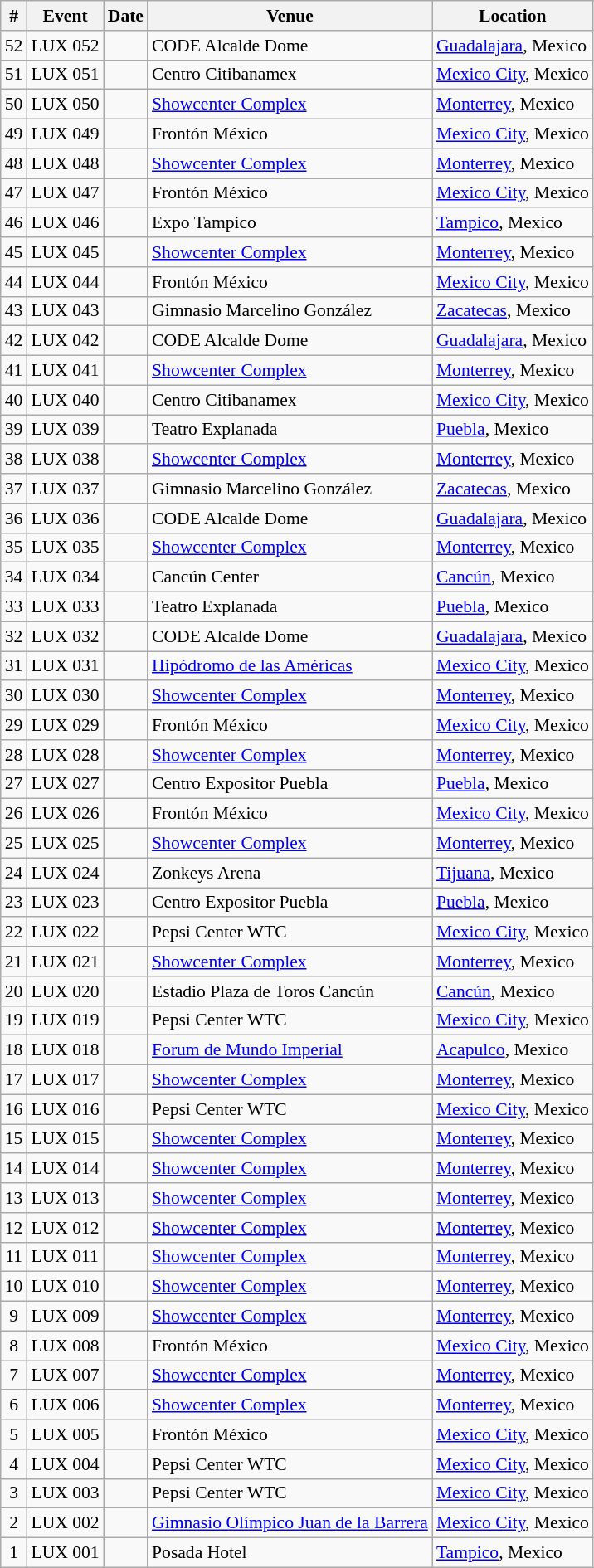<table class="sortable wikitable succession-box" style="font-size:90%;">
<tr>
<th scope="col">#</th>
<th scope="col">Event</th>
<th scope="col">Date</th>
<th scope="col">Venue</th>
<th scope="col">Location</th>
</tr>
<tr>
<td align=center>52</td>
<td>LUX 052</td>
<td></td>
<td>CODE Alcalde Dome</td>
<td><a href='#'>Guadalajara</a>, Mexico</td>
</tr>
<tr>
<td align=center>51</td>
<td>LUX 051</td>
<td></td>
<td>Centro Citibanamex</td>
<td><a href='#'>Mexico City</a>, Mexico</td>
</tr>
<tr>
<td align=center>50</td>
<td>LUX 050</td>
<td></td>
<td><a href='#'>Showcenter Complex</a></td>
<td><a href='#'>Monterrey</a>, Mexico</td>
</tr>
<tr>
<td align=center>49</td>
<td>LUX 049</td>
<td></td>
<td>Frontón México</td>
<td><a href='#'>Mexico City</a>, Mexico</td>
</tr>
<tr>
<td align=center>48</td>
<td>LUX 048</td>
<td></td>
<td><a href='#'>Showcenter Complex</a></td>
<td><a href='#'>Monterrey</a>, Mexico</td>
</tr>
<tr>
<td align=center>47</td>
<td>LUX 047</td>
<td></td>
<td>Frontón México</td>
<td><a href='#'>Mexico City</a>, Mexico</td>
</tr>
<tr>
<td align=center>46</td>
<td>LUX 046</td>
<td></td>
<td>Expo Tampico</td>
<td><a href='#'>Tampico</a>, Mexico</td>
</tr>
<tr>
<td align=center>45</td>
<td>LUX 045</td>
<td></td>
<td><a href='#'>Showcenter Complex</a></td>
<td><a href='#'>Monterrey</a>, Mexico</td>
</tr>
<tr>
<td align=center>44</td>
<td>LUX 044</td>
<td></td>
<td>Frontón México</td>
<td><a href='#'>Mexico City</a>, Mexico</td>
</tr>
<tr>
<td align=center>43</td>
<td>LUX 043</td>
<td></td>
<td>Gimnasio Marcelino González</td>
<td><a href='#'>Zacatecas</a>, Mexico</td>
</tr>
<tr>
<td align=center>42</td>
<td>LUX 042</td>
<td></td>
<td>CODE Alcalde Dome</td>
<td><a href='#'>Guadalajara</a>, Mexico</td>
</tr>
<tr>
<td align=center>41</td>
<td>LUX 041</td>
<td></td>
<td><a href='#'>Showcenter Complex</a></td>
<td><a href='#'>Monterrey</a>, Mexico</td>
</tr>
<tr>
<td align=center>40</td>
<td>LUX 040</td>
<td></td>
<td>Centro Citibanamex</td>
<td><a href='#'>Mexico City</a>, Mexico</td>
</tr>
<tr>
<td align=center>39</td>
<td>LUX 039</td>
<td></td>
<td>Teatro Explanada</td>
<td><a href='#'>Puebla</a>, Mexico</td>
</tr>
<tr>
<td align=center>38</td>
<td>LUX 038</td>
<td></td>
<td><a href='#'>Showcenter Complex</a></td>
<td><a href='#'>Monterrey</a>, Mexico</td>
</tr>
<tr>
<td align=center>37</td>
<td>LUX 037</td>
<td></td>
<td>Gimnasio Marcelino González</td>
<td><a href='#'>Zacatecas</a>, Mexico</td>
</tr>
<tr>
<td align=center>36</td>
<td>LUX 036</td>
<td></td>
<td>CODE Alcalde Dome</td>
<td><a href='#'>Guadalajara</a>, Mexico</td>
</tr>
<tr>
<td align=center>35</td>
<td>LUX 035</td>
<td></td>
<td><a href='#'>Showcenter Complex</a></td>
<td><a href='#'>Monterrey</a>, Mexico</td>
</tr>
<tr>
<td align=center>34</td>
<td>LUX 034</td>
<td></td>
<td>Cancún Center</td>
<td><a href='#'>Cancún</a>, Mexico</td>
</tr>
<tr>
<td align=center>33</td>
<td>LUX 033</td>
<td></td>
<td>Teatro Explanada</td>
<td><a href='#'>Puebla</a>, Mexico</td>
</tr>
<tr>
<td align=center>32</td>
<td>LUX 032</td>
<td></td>
<td>CODE Alcalde Dome</td>
<td><a href='#'>Guadalajara</a>, Mexico</td>
</tr>
<tr>
<td align=center>31</td>
<td>LUX 031</td>
<td></td>
<td><a href='#'>Hipódromo de las Américas</a></td>
<td><a href='#'>Mexico City</a>, Mexico</td>
</tr>
<tr>
<td align=center>30</td>
<td>LUX 030</td>
<td></td>
<td><a href='#'>Showcenter Complex</a></td>
<td><a href='#'>Monterrey</a>, Mexico</td>
</tr>
<tr>
<td align=center>29</td>
<td>LUX 029</td>
<td></td>
<td>Frontón México</td>
<td><a href='#'>Mexico City</a>, Mexico</td>
</tr>
<tr>
<td align=center>28</td>
<td>LUX 028</td>
<td></td>
<td><a href='#'>Showcenter Complex</a></td>
<td><a href='#'>Monterrey</a>, Mexico</td>
</tr>
<tr>
<td align=center>27</td>
<td>LUX 027</td>
<td></td>
<td>Centro Expositor Puebla</td>
<td><a href='#'>Puebla</a>, Mexico</td>
</tr>
<tr>
<td align=center>26</td>
<td>LUX 026</td>
<td></td>
<td>Frontón México</td>
<td><a href='#'>Mexico City</a>, Mexico</td>
</tr>
<tr>
<td align=center>25</td>
<td>LUX 025</td>
<td></td>
<td><a href='#'>Showcenter Complex</a></td>
<td><a href='#'>Monterrey</a>, Mexico</td>
</tr>
<tr>
<td align=center>24</td>
<td>LUX 024</td>
<td></td>
<td>Zonkeys Arena</td>
<td><a href='#'>Tijuana</a>, Mexico</td>
</tr>
<tr>
<td align=center>23</td>
<td>LUX 023</td>
<td></td>
<td>Centro Expositor Puebla</td>
<td><a href='#'>Puebla</a>, Mexico</td>
</tr>
<tr>
<td align=center>22</td>
<td>LUX 022</td>
<td></td>
<td>Pepsi Center WTC</td>
<td><a href='#'>Mexico City</a>, Mexico</td>
</tr>
<tr>
<td align=center>21</td>
<td>LUX 021</td>
<td></td>
<td><a href='#'>Showcenter Complex</a></td>
<td><a href='#'>Monterrey</a>, Mexico</td>
</tr>
<tr>
<td align=center>20</td>
<td>LUX 020</td>
<td></td>
<td>Estadio Plaza de Toros Cancún</td>
<td><a href='#'>Cancún</a>, Mexico</td>
</tr>
<tr>
<td align=center>19</td>
<td>LUX 019</td>
<td></td>
<td>Pepsi Center WTC</td>
<td><a href='#'>Mexico City</a>, Mexico</td>
</tr>
<tr>
<td align=center>18</td>
<td>LUX 018</td>
<td></td>
<td><a href='#'>Forum de Mundo Imperial</a></td>
<td><a href='#'>Acapulco</a>, Mexico</td>
</tr>
<tr>
<td align=center>17</td>
<td>LUX 017</td>
<td></td>
<td><a href='#'>Showcenter Complex</a></td>
<td><a href='#'>Monterrey</a>, Mexico</td>
</tr>
<tr>
<td align=center>16</td>
<td>LUX 016</td>
<td></td>
<td>Pepsi Center WTC</td>
<td><a href='#'>Mexico City</a>, Mexico</td>
</tr>
<tr>
<td align=center>15</td>
<td>LUX 015</td>
<td></td>
<td><a href='#'>Showcenter Complex</a></td>
<td><a href='#'>Monterrey</a>, Mexico</td>
</tr>
<tr>
<td align=center>14</td>
<td>LUX 014</td>
<td></td>
<td><a href='#'>Showcenter Complex</a></td>
<td><a href='#'>Monterrey</a>, Mexico</td>
</tr>
<tr>
<td align=center>13</td>
<td>LUX 013</td>
<td></td>
<td><a href='#'>Showcenter Complex</a></td>
<td><a href='#'>Monterrey</a>, Mexico</td>
</tr>
<tr>
<td align=center>12</td>
<td>LUX 012</td>
<td></td>
<td><a href='#'>Showcenter Complex</a></td>
<td><a href='#'>Monterrey</a>, Mexico</td>
</tr>
<tr>
<td align=center>11</td>
<td>LUX 011</td>
<td></td>
<td><a href='#'>Showcenter Complex</a></td>
<td><a href='#'>Monterrey</a>, Mexico</td>
</tr>
<tr>
<td align=center>10</td>
<td>LUX 010</td>
<td></td>
<td><a href='#'>Showcenter Complex</a></td>
<td><a href='#'>Monterrey</a>, Mexico</td>
</tr>
<tr>
<td align=center>9</td>
<td>LUX 009</td>
<td></td>
<td><a href='#'>Showcenter Complex</a></td>
<td><a href='#'>Monterrey</a>, Mexico</td>
</tr>
<tr>
<td align=center>8</td>
<td>LUX 008</td>
<td></td>
<td>Frontón México</td>
<td><a href='#'>Mexico City</a>, Mexico</td>
</tr>
<tr>
<td align=center>7</td>
<td>LUX 007</td>
<td></td>
<td><a href='#'>Showcenter Complex</a></td>
<td><a href='#'>Monterrey</a>, Mexico</td>
</tr>
<tr>
<td align=center>6</td>
<td>LUX 006</td>
<td></td>
<td><a href='#'>Showcenter Complex</a></td>
<td><a href='#'>Monterrey</a>, Mexico</td>
</tr>
<tr>
<td align=center>5</td>
<td>LUX 005</td>
<td></td>
<td>Frontón México</td>
<td><a href='#'>Mexico City</a>, Mexico</td>
</tr>
<tr>
<td align=center>4</td>
<td>LUX 004</td>
<td></td>
<td>Pepsi Center WTC</td>
<td><a href='#'>Mexico City</a>, Mexico</td>
</tr>
<tr>
<td align=center>3</td>
<td>LUX 003</td>
<td></td>
<td>Pepsi Center WTC</td>
<td><a href='#'>Mexico City</a>, Mexico</td>
</tr>
<tr>
<td align=center>2</td>
<td>LUX 002</td>
<td></td>
<td><a href='#'>Gimnasio Olímpico Juan de la Barrera</a></td>
<td><a href='#'>Mexico City</a>, Mexico</td>
</tr>
<tr>
<td align=center>1</td>
<td>LUX 001</td>
<td></td>
<td>Posada Hotel</td>
<td><a href='#'>Tampico</a>, Mexico</td>
</tr>
</table>
